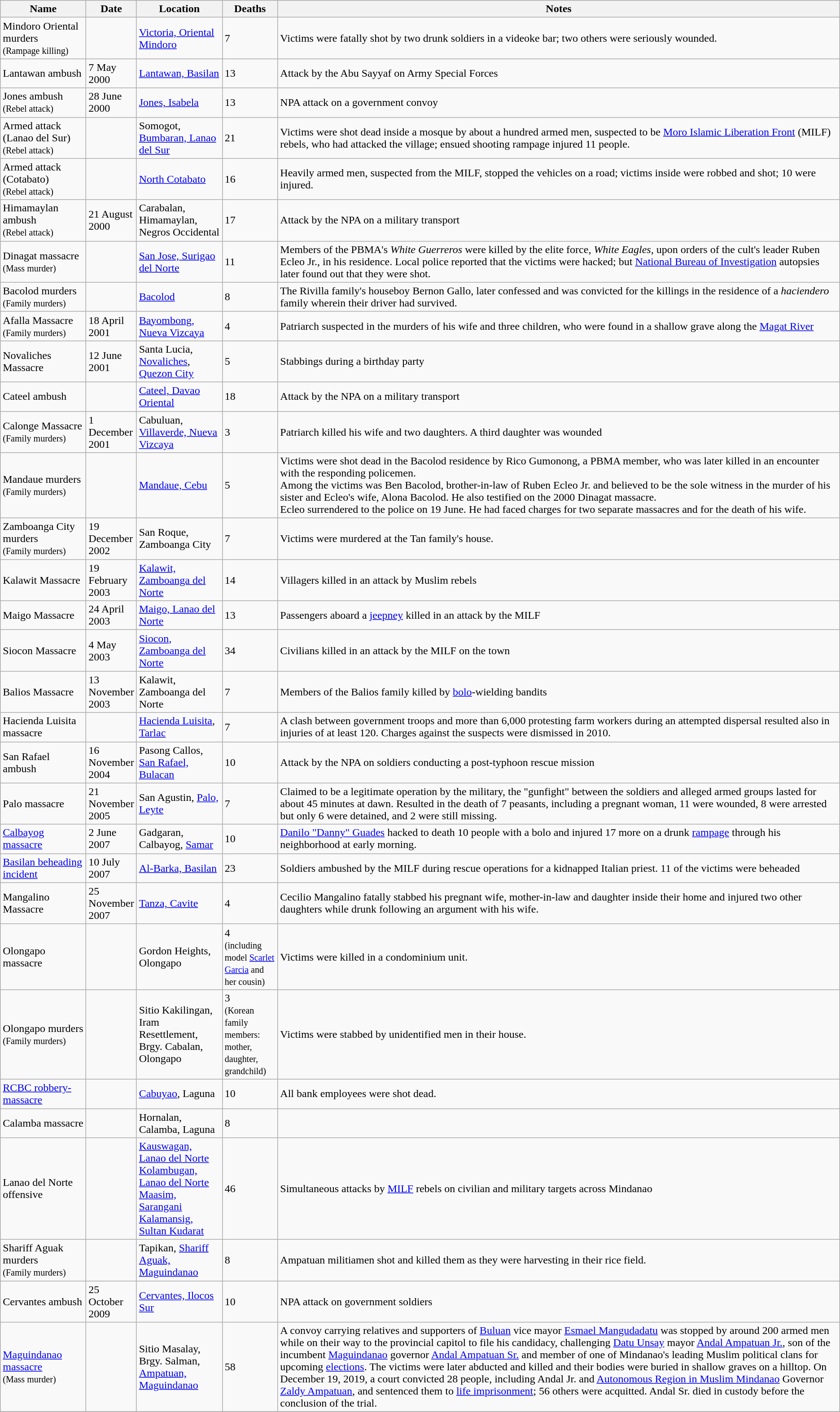<table class="wikitable sortable">
<tr>
<th style="width:120px;">Name</th>
<th style="width:65px;">Date</th>
<th style="width:120px;">Location</th>
<th style="width:75px;" data-sort-type="number">Deaths</th>
<th class="unsortable">Notes</th>
</tr>
<tr>
<td>Mindoro Oriental murders<br><small>(Rampage killing)</small></td>
<td></td>
<td><a href='#'>Victoria, Oriental Mindoro</a></td>
<td>7<br></td>
<td>Victims were fatally shot by two drunk soldiers in a videoke bar; two others were seriously wounded.</td>
</tr>
<tr>
<td>Lantawan ambush</td>
<td>7 May 2000</td>
<td><a href='#'>Lantawan, Basilan</a></td>
<td>13</td>
<td>Attack by the Abu Sayyaf on Army Special Forces</td>
</tr>
<tr>
<td>Jones ambush<br><small>(Rebel attack)</small></td>
<td>28 June 2000</td>
<td><a href='#'>Jones, Isabela</a></td>
<td>13</td>
<td>NPA attack on a government convoy</td>
</tr>
<tr>
<td>Armed attack (Lanao del Sur)<br><small>(Rebel attack)</small></td>
<td></td>
<td>Somogot, <a href='#'>Bumbaran, Lanao del Sur</a></td>
<td>21<br></td>
<td>Victims were shot dead inside a mosque by about a hundred armed men, suspected to be <a href='#'>Moro Islamic Liberation Front</a> (MILF) rebels, who had attacked the village; ensued shooting rampage injured 11 people.</td>
</tr>
<tr>
<td>Armed attack (Cotabato)<br><small>(Rebel attack)</small></td>
<td></td>
<td><a href='#'>North Cotabato</a></td>
<td>16<br></td>
<td>Heavily armed men, suspected from the MILF, stopped the vehicles on a road; victims inside were robbed and shot; 10 were injured.</td>
</tr>
<tr>
<td>Himamaylan ambush<br><small>(Rebel attack)</small></td>
<td>21 August 2000</td>
<td>Carabalan, Himamaylan, Negros Occidental</td>
<td>17<br></td>
<td>Attack by the NPA on a military transport</td>
</tr>
<tr>
<td>Dinagat massacre<br><small>(Mass murder)</small></td>
<td></td>
<td><a href='#'>San Jose, Surigao del Norte</a></td>
<td>11<br></td>
<td>Members of the PBMA's <em>White Guerreros</em> were killed by the elite force, <em>White Eagles</em>, upon orders of the cult's leader Ruben Ecleo Jr., in his residence. Local police reported that the victims were hacked; but <a href='#'>National Bureau of Investigation</a> autopsies later found out that they were shot.</td>
</tr>
<tr>
<td>Bacolod murders<br><small>(Family murders)</small></td>
<td></td>
<td><a href='#'>Bacolod</a></td>
<td>8<br></td>
<td>The Rivilla family's houseboy Bernon Gallo, later confessed and was convicted for the killings in the residence of a <em>haciendero</em> family wherein their driver had survived.</td>
</tr>
<tr>
<td>Afalla Massacre<br><small>(Family murders)</small></td>
<td>18 April 2001</td>
<td><a href='#'>Bayombong, Nueva Vizcaya</a></td>
<td>4</td>
<td>Patriarch suspected in the murders of his wife and three children, who were found in a shallow grave along the <a href='#'>Magat River</a></td>
</tr>
<tr>
<td>Novaliches Massacre</td>
<td>12 June 2001</td>
<td>Santa Lucia, <a href='#'>Novaliches</a>, <a href='#'>Quezon City</a></td>
<td>5</td>
<td>Stabbings during a birthday party</td>
</tr>
<tr>
<td>Cateel ambush</td>
<td></td>
<td><a href='#'>Cateel, Davao Oriental</a></td>
<td>18</td>
<td>Attack by the NPA on a military transport</td>
</tr>
<tr>
<td>Calonge Massacre<br><small>(Family murders)</small></td>
<td>1 December 2001</td>
<td>Cabuluan, <a href='#'>Villaverde, Nueva Vizcaya</a></td>
<td>3</td>
<td>Patriarch killed his wife and two daughters. A third daughter was wounded</td>
</tr>
<tr>
<td>Mandaue murders<br><small>(Family murders)</small></td>
<td></td>
<td><a href='#'>Mandaue, Cebu</a></td>
<td>5<br></td>
<td>Victims were shot dead in the Bacolod residence by Rico Gumonong, a PBMA member, who was later killed in an encounter with the responding policemen.<br>Among the victims was Ben Bacolod, brother-in-law of Ruben Ecleo Jr. and believed to be the sole witness in the murder of his sister and Ecleo's wife, Alona Bacolod. He also testified on the 2000 Dinagat massacre.<br>Ecleo surrendered to the police on 19 June. He had faced charges for two separate massacres and for the death of his wife.</td>
</tr>
<tr>
<td>Zamboanga City murders<br><small>(Family murders)</small></td>
<td>19 December 2002</td>
<td>San Roque, Zamboanga City</td>
<td>7<br></td>
<td>Victims were murdered at the Tan family's house.</td>
</tr>
<tr>
<td>Kalawit Massacre</td>
<td>19 February 2003</td>
<td><a href='#'>Kalawit, Zamboanga del Norte</a></td>
<td>14</td>
<td>Villagers killed in an attack by Muslim rebels</td>
</tr>
<tr>
<td>Maigo Massacre</td>
<td>24 April 2003</td>
<td><a href='#'>Maigo, Lanao del Norte</a></td>
<td>13</td>
<td>Passengers aboard a <a href='#'>jeepney</a> killed in an attack by the MILF</td>
</tr>
<tr>
<td>Siocon Massacre</td>
<td>4 May 2003</td>
<td><a href='#'>Siocon, Zamboanga del Norte</a></td>
<td>34</td>
<td>Civilians killed in an attack by the MILF on the town</td>
</tr>
<tr>
<td>Balios Massacre</td>
<td>13 November 2003</td>
<td>Kalawit, Zamboanga del Norte</td>
<td>7</td>
<td>Members of the Balios family killed by <a href='#'>bolo</a>-wielding bandits</td>
</tr>
<tr>
<td>Hacienda Luisita massacre</td>
<td></td>
<td><a href='#'>Hacienda Luisita</a>, <a href='#'>Tarlac</a></td>
<td>7</td>
<td>A clash between government troops and more than 6,000 protesting farm workers during an attempted dispersal resulted also in injuries of at least 120. Charges against the suspects were dismissed in 2010.</td>
</tr>
<tr>
<td>San Rafael ambush</td>
<td>16 November 2004</td>
<td>Pasong Callos, <a href='#'>San Rafael, Bulacan</a></td>
<td>10</td>
<td>Attack by the NPA on soldiers conducting a post-typhoon rescue mission</td>
</tr>
<tr>
<td>Palo massacre</td>
<td>21 November 2005</td>
<td>San Agustin, <a href='#'>Palo, Leyte</a></td>
<td>7</td>
<td>Claimed to be a legitimate operation by the military, the "gunfight" between the soldiers and alleged armed groups lasted for about 45 minutes at dawn. Resulted in the death of 7 peasants, including a pregnant woman, 11 were wounded, 8 were arrested but only 6 were detained, and 2 were still missing.</td>
</tr>
<tr>
<td><a href='#'>Calbayog massacre</a></td>
<td>2 June 2007</td>
<td>Gadgaran, Calbayog, <a href='#'>Samar</a></td>
<td>10</td>
<td><a href='#'>Danilo "Danny" Guades</a> hacked to death 10 people with a bolo and injured 17 more on a drunk <a href='#'>rampage</a> through his neighborhood at early morning.</td>
</tr>
<tr>
<td><a href='#'>Basilan beheading incident</a></td>
<td>10 July 2007</td>
<td><a href='#'>Al-Barka, Basilan</a></td>
<td>23</td>
<td>Soldiers ambushed by the MILF during rescue operations for a kidnapped Italian priest. 11 of the victims were beheaded</td>
</tr>
<tr>
<td>Mangalino Massacre</td>
<td>25 November 2007</td>
<td><a href='#'>Tanza, Cavite</a></td>
<td>4</td>
<td>Cecilio Mangalino fatally stabbed his pregnant wife, mother-in-law and daughter inside their home and injured two other daughters while drunk following an argument with his wife.</td>
</tr>
<tr>
<td>Olongapo massacre</td>
<td></td>
<td>Gordon Heights, Olongapo</td>
<td>4<br><small>(including model <a href='#'>Scarlet Garcia</a> and her cousin)</small></td>
<td>Victims were killed in a condominium unit.</td>
</tr>
<tr>
<td>Olongapo murders<br><small>(Family murders)</small></td>
<td></td>
<td>Sitio Kakilingan, Iram Resettlement, Brgy. Cabalan, Olongapo</td>
<td>3<br><small>(Korean family members: mother, daughter, grandchild)</small></td>
<td>Victims were stabbed by unidentified men in their house.</td>
</tr>
<tr>
<td><a href='#'>RCBC robbery-massacre</a></td>
<td></td>
<td><a href='#'>Cabuyao</a>, Laguna</td>
<td>10</td>
<td>All bank employees were shot dead.</td>
</tr>
<tr>
<td>Calamba massacre</td>
<td></td>
<td>Hornalan, Calamba, Laguna</td>
<td>8</td>
<td></td>
</tr>
<tr>
<td>Lanao del Norte offensive</td>
<td></td>
<td><a href='#'>Kauswagan, Lanao del Norte</a><br><a href='#'>Kolambugan, Lanao del Norte</a><br><a href='#'>Maasim, Sarangani</a><br><a href='#'>Kalamansig, Sultan Kudarat</a></td>
<td>46</td>
<td>Simultaneous attacks by <a href='#'>MILF</a> rebels on civilian and military targets across Mindanao</td>
</tr>
<tr>
<td>Shariff Aguak murders<br><small>(Family murders)</small></td>
<td></td>
<td>Tapikan, <a href='#'>Shariff Aguak, Maguindanao</a></td>
<td>8<br></td>
<td>Ampatuan militiamen shot and killed them as they were harvesting in their rice field.</td>
</tr>
<tr>
<td>Cervantes ambush</td>
<td>25 October 2009</td>
<td><a href='#'>Cervantes, Ilocos Sur</a></td>
<td>10</td>
<td>NPA attack on government soldiers</td>
</tr>
<tr>
<td><a href='#'>Maguindanao massacre</a><br><small>(Mass murder)</small></td>
<td></td>
<td>Sitio Masalay, Brgy. Salman, <a href='#'>Ampatuan, Maguindanao</a></td>
<td>58<br></td>
<td>A convoy carrying relatives and supporters of <a href='#'>Buluan</a> vice mayor <a href='#'>Esmael Mangudadatu</a> was stopped by around 200 armed men while on their way to the provincial capitol to file his candidacy, challenging <a href='#'>Datu Unsay</a> mayor <a href='#'>Andal Ampatuan Jr.</a>, son of the incumbent <a href='#'>Maguindanao</a> governor <a href='#'>Andal Ampatuan Sr.</a> and member of one of Mindanao's leading Muslim political clans for upcoming <a href='#'>elections</a>. The victims were later abducted and killed and their bodies were buried in shallow graves on a hilltop. On December 19, 2019, a court convicted 28 people, including Andal Jr. and <a href='#'>Autonomous Region in Muslim Mindanao</a> Governor <a href='#'>Zaldy Ampatuan</a>, and sentenced them to <a href='#'>life imprisonment</a>; 56 others were acquitted. Andal Sr. died in custody before the conclusion of the trial.</td>
</tr>
<tr>
</tr>
</table>
